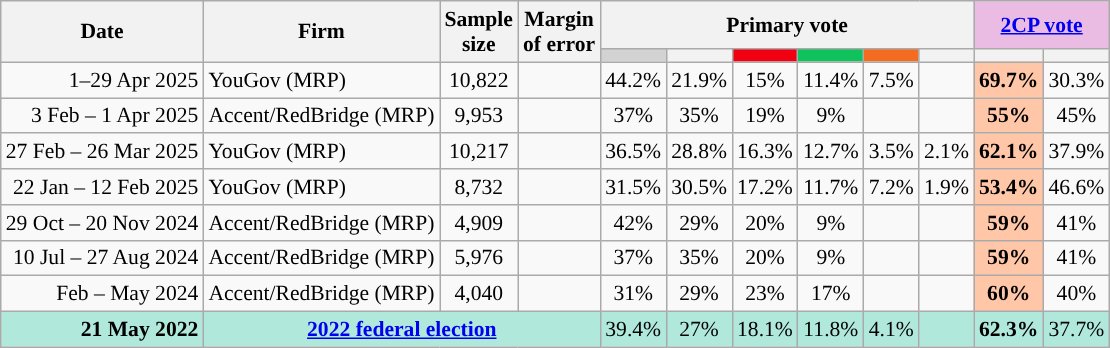<table class="nowrap wikitable tpl-blanktable" style=text-align:center;font-size:90%>
<tr>
<th rowspan=2>Date</th>
<th rowspan=2>Firm</th>
<th rowspan=2>Sample<br>size</th>
<th rowspan=2>Margin<br>of error</th>
<th colspan=6>Primary vote</th>
<th colspan=2 class=unsortable style=background:#ebbce3><a href='#'>2CP vote</a></th>
</tr>
<tr>
<th style="background:lightgray"></th>
<th style=background:></th>
<th style="background:#F00011"></th>
<th style=background:#10C25B></th>
<th style=background:#f36c21></th>
<th style="background:"></th>
<th style=background:></th>
<th style=background:></th>
</tr>
<tr>
<td align=right>1–29 Apr 2025</td>
<td align=left>YouGov (MRP)</td>
<td>10,822</td>
<td></td>
<td>44.2%</td>
<td>21.9%</td>
<td>15%</td>
<td>11.4%</td>
<td>7.5%</td>
<td></td>
<th style="background:#FFC7A8">69.7%</th>
<td>30.3%</td>
</tr>
<tr>
<td align=right>3 Feb – 1 Apr 2025</td>
<td align=left>Accent/RedBridge (MRP)</td>
<td>9,953</td>
<td></td>
<td>37%</td>
<td>35%</td>
<td>19%</td>
<td>9%</td>
<td></td>
<td></td>
<th style="background:#FFC7A8">55%</th>
<td>45%</td>
</tr>
<tr>
<td align=right>27 Feb – 26 Mar 2025</td>
<td align=left>YouGov (MRP)</td>
<td>10,217</td>
<td></td>
<td>36.5%</td>
<td>28.8%</td>
<td>16.3%</td>
<td>12.7%</td>
<td>3.5%</td>
<td>2.1%</td>
<th style="background:#FFC7A8">62.1%</th>
<td>37.9%</td>
</tr>
<tr>
<td align=right>22 Jan – 12 Feb 2025</td>
<td align=left>YouGov (MRP)</td>
<td>8,732</td>
<td></td>
<td>31.5%</td>
<td>30.5%</td>
<td>17.2%</td>
<td>11.7%</td>
<td>7.2%</td>
<td>1.9%</td>
<th style="background:#FFC7A8">53.4%</th>
<td>46.6%</td>
</tr>
<tr>
<td align=right>29 Oct – 20 Nov 2024</td>
<td align=left>Accent/RedBridge (MRP)</td>
<td>4,909</td>
<td></td>
<td>42%</td>
<td>29%</td>
<td>20%</td>
<td>9%</td>
<td></td>
<td></td>
<th style="background:#FFC7A8">59%</th>
<td>41%</td>
</tr>
<tr>
<td align=right>10 Jul – 27 Aug 2024</td>
<td align=left>Accent/RedBridge (MRP)</td>
<td>5,976</td>
<td></td>
<td>37%</td>
<td>35%</td>
<td>20%</td>
<td>9%</td>
<td></td>
<td></td>
<th style="background:#FFC7A8">59%</th>
<td>41%</td>
</tr>
<tr>
<td align=right>Feb – May 2024</td>
<td align=left>Accent/RedBridge (MRP)</td>
<td>4,040</td>
<td></td>
<td>31%</td>
<td>29%</td>
<td>23%</td>
<td>17%</td>
<td></td>
<td></td>
<th style="background:#FFC7A8">60%</th>
<td>40%</td>
</tr>
<tr style="background:#b0e9db">
<td style="text-align:right" data-sort-value="21-May-2022"><strong>21 May 2022</strong></td>
<td colspan="3" style="text-align:center"><strong><a href='#'>2022 federal election</a></strong></td>
<td>39.4%</td>
<td>27%</td>
<td>18.1%</td>
<td>11.8%</td>
<td>4.1%</td>
<td></td>
<td><strong>62.3%</strong></td>
<td>37.7%</td>
</tr>
</table>
